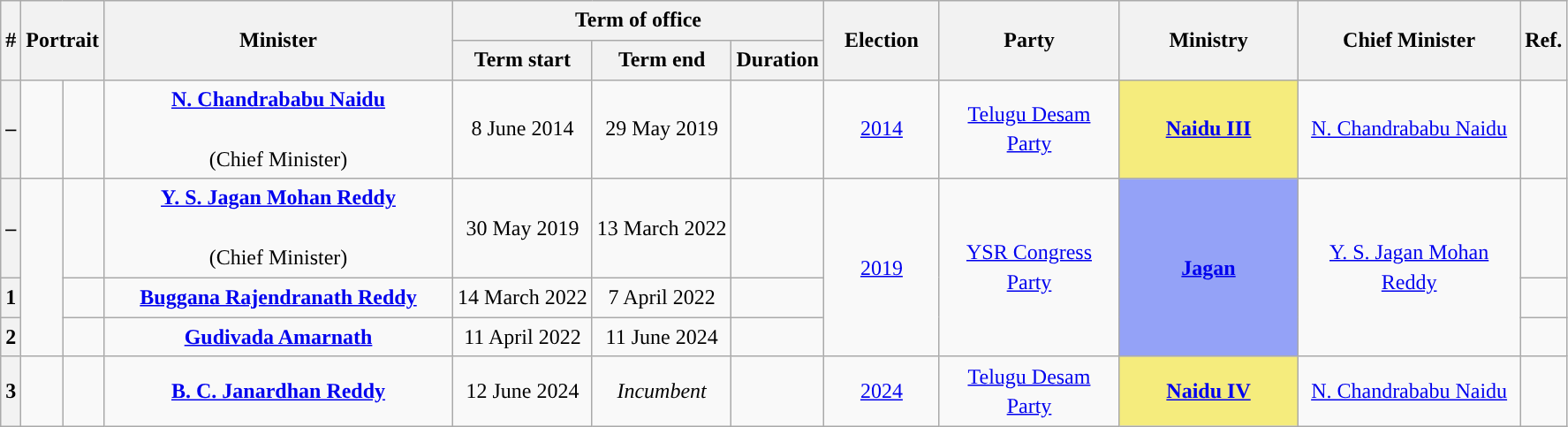<table class="wikitable" style="line-height:1.4em; text-align:center">
<tr>
<th rowspan=2>#</th>
<th rowspan=2 colspan="2">Portrait</th>
<th rowspan=2 style="width:16em">Minister<br></th>
<th colspan="3">Term of office</th>
<th rowspan=2 style="width:5em">Election<br></th>
<th rowspan=2 style="width:8em">Party</th>
<th rowspan=2 style="width:8em">Ministry</th>
<th rowspan=2 style="width:10em">Chief Minister</th>
<th rowspan=2>Ref.</th>
</tr>
<tr>
<th>Term start</th>
<th>Term end</th>
<th>Duration</th>
</tr>
<tr>
<th>–</th>
<td></td>
<td></td>
<td><strong><a href='#'>N. Chandrababu Naidu</a></strong><br><br>(Chief Minister)</td>
<td>8 June 2014</td>
<td>29 May 2019</td>
<td><strong></strong></td>
<td><a href='#'>2014</a><br></td>
<td><a href='#'>Telugu Desam Party</a></td>
<td bgcolor="#F5EC7D"><strong><a href='#'>Naidu III</a></strong></td>
<td><a href='#'>N. Chandrababu Naidu</a></td>
<td></td>
</tr>
<tr>
<th>–</th>
<td rowspan=3></td>
<td></td>
<td><strong><a href='#'>Y. S. Jagan Mohan Reddy</a></strong><br><br>(Chief Minister)</td>
<td>30 May 2019</td>
<td>13 March 2022</td>
<td><strong></strong></td>
<td rowspan=3><a href='#'>2019</a><br></td>
<td rowspan="3"><a href='#'>YSR Congress Party</a></td>
<td rowspan=3 bgcolor="#94A2F7"><strong><a href='#'>Jagan</a></strong></td>
<td rowspan="3"><a href='#'>Y. S. Jagan Mohan Reddy</a></td>
<td></td>
</tr>
<tr>
<th>1</th>
<td></td>
<td><strong><a href='#'>Buggana Rajendranath Reddy</a></strong><br></td>
<td>14 March 2022</td>
<td>7 April 2022</td>
<td><strong></strong></td>
<td></td>
</tr>
<tr>
<th>2</th>
<td></td>
<td><strong><a href='#'>Gudivada Amarnath</a></strong><br></td>
<td>11 April 2022</td>
<td>11 June 2024</td>
<td><strong></strong></td>
<td></td>
</tr>
<tr>
<th>3</th>
<td></td>
<td></td>
<td><strong><a href='#'>B. C. Janardhan Reddy</a></strong><br></td>
<td>12 June 2024</td>
<td><em>Incumbent</em></td>
<td><strong></strong></td>
<td><a href='#'>2024</a><br></td>
<td><a href='#'>Telugu Desam Party</a></td>
<td bgcolor="#F5EC7D"><strong><a href='#'>Naidu IV</a></strong></td>
<td><a href='#'>N. Chandrababu Naidu</a></td>
<td></td>
</tr>
</table>
